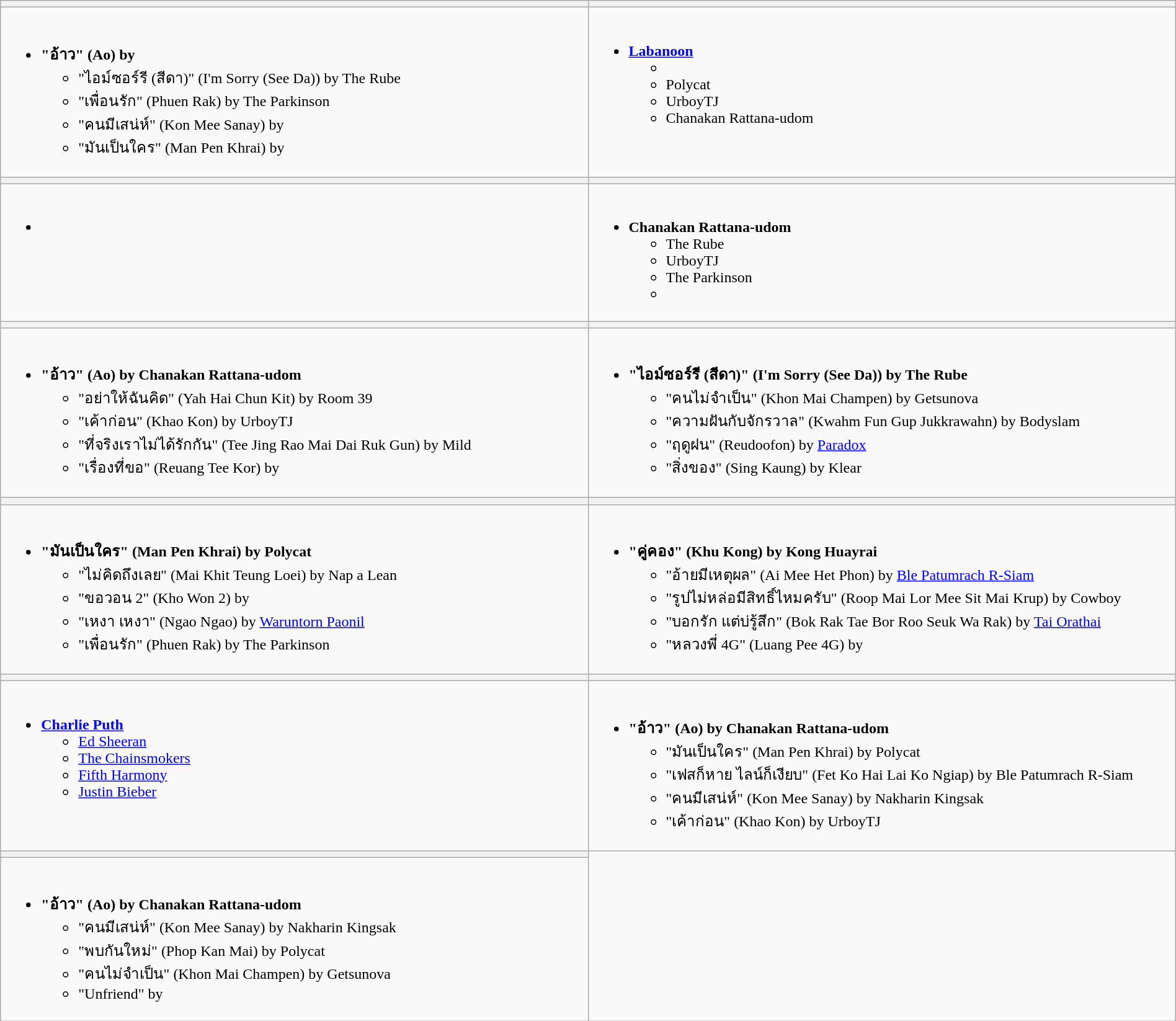<table class=wikitable width="100%">
<tr>
<th></th>
<th></th>
</tr>
<tr>
<td valign="top" width="50%"><br><ul><li><strong>"อ้าว" (Ao) by </strong><ul><li>"ไอม์ซอร์รี (สีดา)" (I'm Sorry (See Da)) by The Rube</li><li>"เพื่อนรัก" (Phuen Rak) by The Parkinson</li><li>"คนมีเสน่ห์" (Kon Mee Sanay) by </li><li>"มันเป็นใคร" (Man Pen Khrai) by </li></ul></li></ul></td>
<td valign="top" width="50%"><br><ul><li><strong><a href='#'>Labanoon</a></strong><ul><li></li><li>Polycat</li><li>UrboyTJ</li><li>Chanakan Rattana-udom</li></ul></li></ul></td>
</tr>
<tr>
<th></th>
<th></th>
</tr>
<tr>
<td valign="top" width="50%"><br><ul><li><strong></strong></li></ul></td>
<td valign="top" width="50%"><br><ul><li><strong>Chanakan Rattana-udom</strong><ul><li>The Rube</li><li>UrboyTJ</li><li>The Parkinson</li><li></li></ul></li></ul></td>
</tr>
<tr>
<th></th>
<th></th>
</tr>
<tr>
<td valign="top" width="50%"><br><ul><li><strong>"อ้าว" (Ao) by Chanakan Rattana-udom</strong><ul><li>"อย่าให้ฉันคิด" (Yah Hai Chun Kit) by Room 39</li><li>"เค้าก่อน" (Khao Kon) by UrboyTJ</li><li>"ที่จริงเราไม่ได้รักกัน" (Tee Jing Rao Mai Dai Ruk Gun) by Mild</li><li>"เรื่องที่ขอ" (Reuang Tee Kor) by </li></ul></li></ul></td>
<td valign="top" width="50%"><br><ul><li><strong>"ไอม์ซอร์รี (สีดา)" (I'm Sorry (See Da)) by The Rube</strong><ul><li>"คนไม่จำเป็น" (Khon Mai Champen) by Getsunova</li><li>"ความฝันกับจักรวาล" (Kwahm Fun Gup Jukkrawahn) by Bodyslam</li><li>"ฤดูฝน" (Reudoofon) by <a href='#'>Paradox</a></li><li>"สิ่งของ" (Sing Kaung) by Klear</li></ul></li></ul></td>
</tr>
<tr>
<th></th>
<th></th>
</tr>
<tr>
<td valign="top" width="50%"><br><ul><li><strong>"มันเป็นใคร" (Man Pen Khrai) by Polycat</strong><ul><li>"ไม่คิดถึงเลย" (Mai Khit Teung Loei) by Nap a Lean</li><li>"ขอวอน 2" (Kho Won 2) by </li><li>"เหงา เหงา" (Ngao Ngao) by <a href='#'>Waruntorn Paonil</a></li><li>"เพื่อนรัก" (Phuen Rak) by The Parkinson</li></ul></li></ul></td>
<td valign="top" width="50%"><br><ul><li><strong>"คู่คอง" (Khu Kong) by Kong Huayrai</strong><ul><li>"อ้ายมีเหตุผล" (Ai Mee Het Phon) by <a href='#'>Ble Patumrach R-Siam</a></li><li>"รูปไม่หล่อมีสิทธิ์ไหมครับ" (Roop Mai Lor Mee Sit Mai Krup) by Cowboy</li><li>"บอกรัก แต่บ่รู้สึก" (Bok Rak Tae Bor Roo Seuk Wa Rak) by <a href='#'>Tai Orathai</a></li><li>"หลวงพี่ 4G" (Luang Pee 4G) by </li></ul></li></ul></td>
</tr>
<tr>
<th></th>
<th></th>
</tr>
<tr>
<td valign="top" width="50%"><br><ul><li><strong><a href='#'>Charlie Puth</a></strong><ul><li><a href='#'>Ed Sheeran</a></li><li><a href='#'>The Chainsmokers</a></li><li><a href='#'>Fifth Harmony</a></li><li><a href='#'>Justin Bieber</a></li></ul></li></ul></td>
<td valign="top" width="50%"><br><ul><li><strong>"อ้าว" (Ao) by Chanakan Rattana-udom</strong><ul><li>"มันเป็นใคร" (Man Pen Khrai) by Polycat</li><li>"เฟสก็หาย ไลน์ก็เงียบ" (Fet Ko Hai Lai Ko Ngiap) by Ble Patumrach R-Siam</li><li>"คนมีเสน่ห์" (Kon Mee Sanay) by Nakharin Kingsak</li><li>"เค้าก่อน" (Khao Kon) by UrboyTJ</li></ul></li></ul></td>
</tr>
<tr>
<th></th>
</tr>
<tr>
<td valign="top" width="50%"><br><ul><li><strong>"อ้าว" (Ao) by Chanakan Rattana-udom</strong><ul><li>"คนมีเสน่ห์" (Kon Mee Sanay) by Nakharin Kingsak</li><li>"พบกันใหม่" (Phop Kan Mai) by Polycat</li><li>"คนไม่จำเป็น" (Khon Mai Champen) by Getsunova</li><li>"Unfriend" by </li></ul></li></ul></td>
</tr>
</table>
